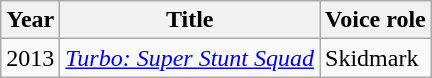<table class="wikitable sortable">
<tr>
<th>Year</th>
<th>Title</th>
<th>Voice role</th>
</tr>
<tr>
<td>2013</td>
<td><em><a href='#'>Turbo: Super Stunt Squad</a></em></td>
<td>Skidmark</td>
</tr>
</table>
